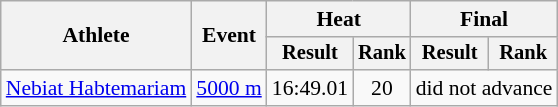<table class=wikitable style="font-size:90%">
<tr>
<th rowspan="2">Athlete</th>
<th rowspan="2">Event</th>
<th colspan="2">Heat</th>
<th colspan="2">Final</th>
</tr>
<tr style="font-size:95%">
<th>Result</th>
<th>Rank</th>
<th>Result</th>
<th>Rank</th>
</tr>
<tr align=center>
<td align=left><a href='#'>Nebiat Habtemariam</a></td>
<td align=left><a href='#'>5000 m</a></td>
<td>16:49.01</td>
<td>20</td>
<td colspan=2>did not advance</td>
</tr>
</table>
